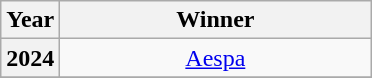<table class="wikitable plainrowheaders" style="text-align:center">
<tr>
<th scope="col">Year</th>
<th scope="col" width="200">Winner</th>
</tr>
<tr>
<th scope="row">2024</th>
<td><a href='#'>Aespa</a></td>
</tr>
<tr>
</tr>
</table>
